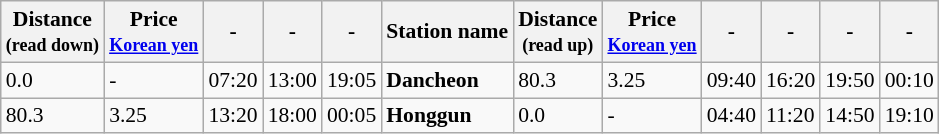<table class="wikitable" style="font-size:90%;">
<tr>
<th>Distance<br><small>(read down)</small></th>
<th>Price<br><small><a href='#'>Korean yen</a></small></th>
<th><strong>-</strong></th>
<th><strong>-</strong></th>
<th><strong>-</strong></th>
<th>Station name</th>
<th>Distance<br><small>(read up)</small></th>
<th>Price<br><small><a href='#'>Korean yen</a></small></th>
<th><strong>-</strong></th>
<th><strong>-</strong></th>
<th><strong>-</strong></th>
<th><strong>-</strong></th>
</tr>
<tr>
<td>0.0</td>
<td>-</td>
<td>07:20</td>
<td>13:00</td>
<td>19:05</td>
<td><strong>Dancheon</strong></td>
<td>80.3</td>
<td>3.25</td>
<td>09:40</td>
<td>16:20</td>
<td>19:50</td>
<td>00:10</td>
</tr>
<tr>
<td>80.3</td>
<td>3.25</td>
<td>13:20</td>
<td>18:00</td>
<td>00:05</td>
<td><strong>Honggun</strong></td>
<td>0.0</td>
<td>-</td>
<td>04:40</td>
<td>11:20</td>
<td>14:50</td>
<td>19:10</td>
</tr>
</table>
